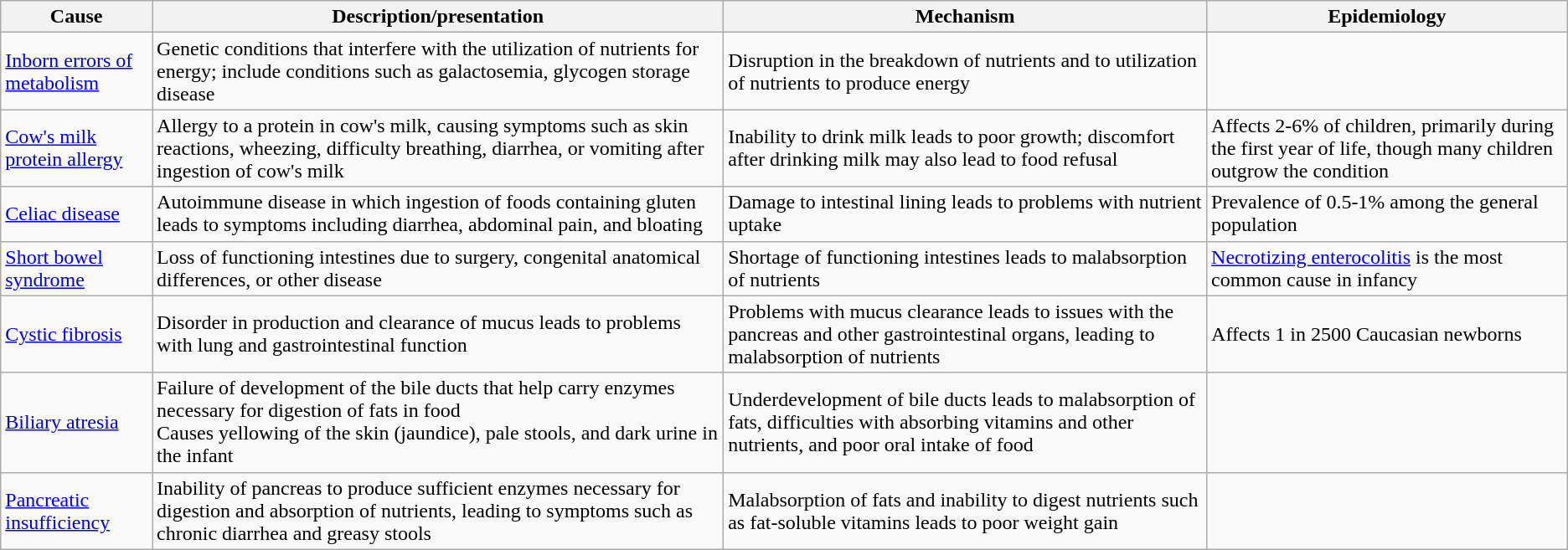<table class="wikitable">
<tr>
<th>Cause</th>
<th>Description/presentation</th>
<th>Mechanism</th>
<th>Epidemiology</th>
</tr>
<tr>
<td><a href='#'>Inborn errors of metabolism</a></td>
<td>Genetic conditions that interfere with the utilization of nutrients for energy; include conditions such as galactosemia, glycogen storage disease</td>
<td>Disruption in the breakdown of nutrients and to utilization of nutrients to produce energy</td>
<td></td>
</tr>
<tr>
<td><a href='#'>Cow's milk protein allergy</a></td>
<td>Allergy to a protein in cow's milk, causing symptoms such as skin reactions, wheezing, difficulty breathing, diarrhea, or vomiting after ingestion of cow's milk</td>
<td>Inability to drink milk leads to poor growth; discomfort after drinking milk may also lead to food refusal</td>
<td>Affects 2-6% of children, primarily during the first year of life, though many children outgrow the condition</td>
</tr>
<tr>
<td><a href='#'>Celiac disease</a></td>
<td>Autoimmune disease in which ingestion of foods containing gluten leads to symptoms including diarrhea, abdominal pain, and bloating</td>
<td>Damage to intestinal lining leads to problems with nutrient uptake</td>
<td>Prevalence of 0.5-1% among the general population</td>
</tr>
<tr>
<td><a href='#'>Short bowel syndrome</a></td>
<td>Loss of functioning intestines due to surgery, congenital anatomical differences, or other disease</td>
<td>Shortage of functioning intestines leads to malabsorption of nutrients</td>
<td><a href='#'>Necrotizing enterocolitis</a> is the most common cause in infancy</td>
</tr>
<tr>
<td><a href='#'>Cystic fibrosis</a></td>
<td>Disorder in production and clearance of mucus leads to problems with lung and gastrointestinal function</td>
<td>Problems with mucus clearance leads to issues with the pancreas and other gastrointestinal organs, leading to malabsorption of nutrients</td>
<td>Affects 1 in 2500 Caucasian newborns</td>
</tr>
<tr>
<td><a href='#'>Biliary atresia</a></td>
<td>Failure of development of the bile ducts that help carry enzymes necessary for digestion of fats in food<br>Causes yellowing of the skin (jaundice), pale stools, and dark urine in the infant</td>
<td>Underdevelopment of bile ducts leads to malabsorption of fats, difficulties with absorbing vitamins and other nutrients, and poor oral intake of food</td>
<td></td>
</tr>
<tr>
<td><a href='#'>Pancreatic insufficiency</a></td>
<td>Inability of pancreas to produce sufficient enzymes necessary for digestion and absorption of nutrients, leading to symptoms such as chronic diarrhea and greasy stools</td>
<td>Malabsorption of fats and inability to digest nutrients such as fat-soluble vitamins leads to poor weight gain</td>
<td></td>
</tr>
</table>
